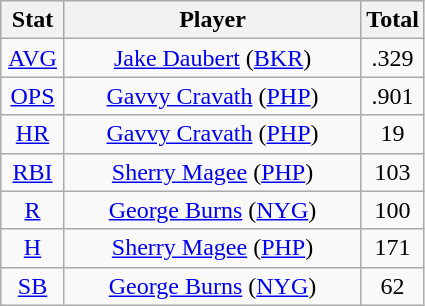<table class="wikitable" style="text-align:center;">
<tr>
<th style="width:15%;">Stat</th>
<th>Player</th>
<th style="width:15%;">Total</th>
</tr>
<tr>
<td><a href='#'>AVG</a></td>
<td><a href='#'>Jake Daubert</a> (<a href='#'>BKR</a>)</td>
<td>.329</td>
</tr>
<tr>
<td><a href='#'>OPS</a></td>
<td><a href='#'>Gavvy Cravath</a> (<a href='#'>PHP</a>)</td>
<td>.901</td>
</tr>
<tr>
<td><a href='#'>HR</a></td>
<td><a href='#'>Gavvy Cravath</a> (<a href='#'>PHP</a>)</td>
<td>19</td>
</tr>
<tr>
<td><a href='#'>RBI</a></td>
<td><a href='#'>Sherry Magee</a> (<a href='#'>PHP</a>)</td>
<td>103</td>
</tr>
<tr>
<td><a href='#'>R</a></td>
<td><a href='#'>George Burns</a> (<a href='#'>NYG</a>)</td>
<td>100</td>
</tr>
<tr>
<td><a href='#'>H</a></td>
<td><a href='#'>Sherry Magee</a> (<a href='#'>PHP</a>)</td>
<td>171</td>
</tr>
<tr>
<td><a href='#'>SB</a></td>
<td><a href='#'>George Burns</a> (<a href='#'>NYG</a>)</td>
<td>62</td>
</tr>
</table>
